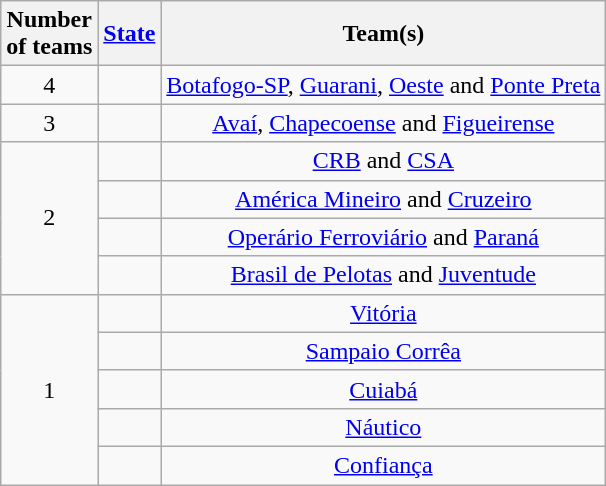<table class="wikitable" style="text-align:center">
<tr>
<th>Number<br>of teams</th>
<th><a href='#'>State</a></th>
<th>Team(s)</th>
</tr>
<tr>
<td>4</td>
<td align=left></td>
<td><a href='#'>Botafogo-SP</a>, <a href='#'>Guarani</a>, <a href='#'>Oeste</a> and <a href='#'>Ponte Preta</a></td>
</tr>
<tr>
<td>3</td>
<td align=left></td>
<td><a href='#'>Avaí</a>, <a href='#'>Chapecoense</a> and <a href='#'>Figueirense</a></td>
</tr>
<tr>
<td rowspan=4>2</td>
<td align=left></td>
<td><a href='#'>CRB</a> and <a href='#'>CSA</a></td>
</tr>
<tr>
<td align=left></td>
<td><a href='#'>América Mineiro</a> and <a href='#'>Cruzeiro</a></td>
</tr>
<tr>
<td align=left></td>
<td><a href='#'>Operário Ferroviário</a> and <a href='#'>Paraná</a></td>
</tr>
<tr>
<td align=left></td>
<td><a href='#'>Brasil de Pelotas</a> and <a href='#'>Juventude</a></td>
</tr>
<tr>
<td rowspan=5>1</td>
<td align=left></td>
<td><a href='#'>Vitória</a></td>
</tr>
<tr>
<td align=left></td>
<td><a href='#'>Sampaio Corrêa</a></td>
</tr>
<tr>
<td align=left></td>
<td><a href='#'>Cuiabá</a></td>
</tr>
<tr>
<td align=left></td>
<td><a href='#'>Náutico</a></td>
</tr>
<tr>
<td align=left></td>
<td><a href='#'>Confiança</a></td>
</tr>
</table>
